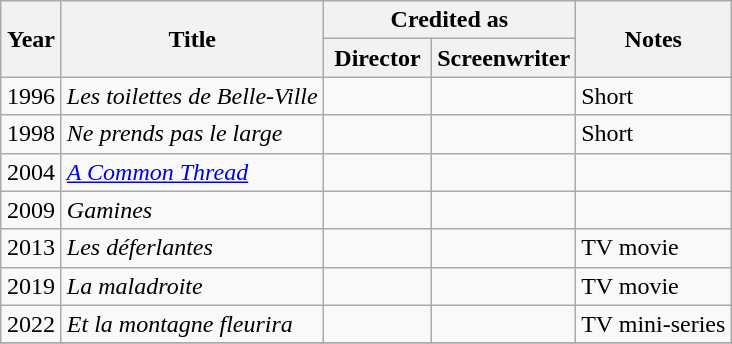<table class="wikitable sortable">
<tr>
<th rowspan=2 width="33">Year</th>
<th rowspan=2>Title</th>
<th colspan=2>Credited as</th>
<th rowspan=2>Notes</th>
</tr>
<tr>
<th width=65>Director</th>
<th width=65>Screenwriter</th>
</tr>
<tr>
<td align="center">1996</td>
<td align="left"><em>Les toilettes de Belle-Ville</em></td>
<td></td>
<td></td>
<td>Short</td>
</tr>
<tr>
<td align="center">1998</td>
<td align="left"><em>Ne prends pas le large</em></td>
<td></td>
<td></td>
<td>Short</td>
</tr>
<tr>
<td align="center">2004</td>
<td align="left"><em><a href='#'>A Common Thread</a></em></td>
<td></td>
<td></td>
<td></td>
</tr>
<tr>
<td align="center">2009</td>
<td align="left"><em>Gamines</em></td>
<td></td>
<td></td>
<td></td>
</tr>
<tr>
<td align="center">2013</td>
<td align="left"><em>Les déferlantes</em></td>
<td></td>
<td></td>
<td>TV movie</td>
</tr>
<tr>
<td align="center">2019</td>
<td align="left"><em>La maladroite</em></td>
<td></td>
<td></td>
<td>TV movie</td>
</tr>
<tr>
<td align="center">2022</td>
<td align="left"><em>Et la montagne fleurira</em></td>
<td></td>
<td></td>
<td>TV mini-series</td>
</tr>
<tr>
</tr>
</table>
